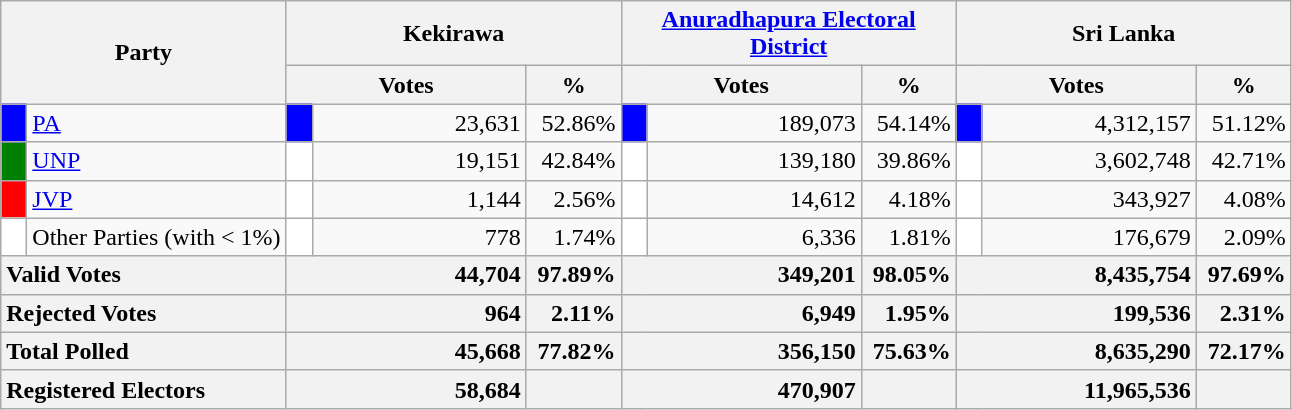<table class="wikitable">
<tr>
<th colspan="2" width="144px"rowspan="2">Party</th>
<th colspan="3" width="216px">Kekirawa</th>
<th colspan="3" width="216px"><a href='#'>Anuradhapura Electoral District</a></th>
<th colspan="3" width="216px">Sri Lanka</th>
</tr>
<tr>
<th colspan="2" width="144px">Votes</th>
<th>%</th>
<th colspan="2" width="144px">Votes</th>
<th>%</th>
<th colspan="2" width="144px">Votes</th>
<th>%</th>
</tr>
<tr>
<td style="background-color:blue;" width="10px"></td>
<td style="text-align:left;"><a href='#'>PA</a></td>
<td style="background-color:blue;" width="10px"></td>
<td style="text-align:right;">23,631</td>
<td style="text-align:right;">52.86%</td>
<td style="background-color:blue;" width="10px"></td>
<td style="text-align:right;">189,073</td>
<td style="text-align:right;">54.14%</td>
<td style="background-color:blue;" width="10px"></td>
<td style="text-align:right;">4,312,157</td>
<td style="text-align:right;">51.12%</td>
</tr>
<tr>
<td style="background-color:green;" width="10px"></td>
<td style="text-align:left;"><a href='#'>UNP</a></td>
<td style="background-color:white;" width="10px"></td>
<td style="text-align:right;">19,151</td>
<td style="text-align:right;">42.84%</td>
<td style="background-color:white;" width="10px"></td>
<td style="text-align:right;">139,180</td>
<td style="text-align:right;">39.86%</td>
<td style="background-color:white;" width="10px"></td>
<td style="text-align:right;">3,602,748</td>
<td style="text-align:right;">42.71%</td>
</tr>
<tr>
<td style="background-color:red;" width="10px"></td>
<td style="text-align:left;"><a href='#'>JVP</a></td>
<td style="background-color:white;" width="10px"></td>
<td style="text-align:right;">1,144</td>
<td style="text-align:right;">2.56%</td>
<td style="background-color:white;" width="10px"></td>
<td style="text-align:right;">14,612</td>
<td style="text-align:right;">4.18%</td>
<td style="background-color:white;" width="10px"></td>
<td style="text-align:right;">343,927</td>
<td style="text-align:right;">4.08%</td>
</tr>
<tr>
<td style="background-color:white;" width="10px"></td>
<td style="text-align:left;">Other Parties (with < 1%)</td>
<td style="background-color:white;" width="10px"></td>
<td style="text-align:right;">778</td>
<td style="text-align:right;">1.74%</td>
<td style="background-color:white;" width="10px"></td>
<td style="text-align:right;">6,336</td>
<td style="text-align:right;">1.81%</td>
<td style="background-color:white;" width="10px"></td>
<td style="text-align:right;">176,679</td>
<td style="text-align:right;">2.09%</td>
</tr>
<tr>
<th colspan="2" width="144px"style="text-align:left;">Valid Votes</th>
<th style="text-align:right;"colspan="2" width="144px">44,704</th>
<th style="text-align:right;">97.89%</th>
<th style="text-align:right;"colspan="2" width="144px">349,201</th>
<th style="text-align:right;">98.05%</th>
<th style="text-align:right;"colspan="2" width="144px">8,435,754</th>
<th style="text-align:right;">97.69%</th>
</tr>
<tr>
<th colspan="2" width="144px"style="text-align:left;">Rejected Votes</th>
<th style="text-align:right;"colspan="2" width="144px">964</th>
<th style="text-align:right;">2.11%</th>
<th style="text-align:right;"colspan="2" width="144px">6,949</th>
<th style="text-align:right;">1.95%</th>
<th style="text-align:right;"colspan="2" width="144px">199,536</th>
<th style="text-align:right;">2.31%</th>
</tr>
<tr>
<th colspan="2" width="144px"style="text-align:left;">Total Polled</th>
<th style="text-align:right;"colspan="2" width="144px">45,668</th>
<th style="text-align:right;">77.82%</th>
<th style="text-align:right;"colspan="2" width="144px">356,150</th>
<th style="text-align:right;">75.63%</th>
<th style="text-align:right;"colspan="2" width="144px">8,635,290</th>
<th style="text-align:right;">72.17%</th>
</tr>
<tr>
<th colspan="2" width="144px"style="text-align:left;">Registered Electors</th>
<th style="text-align:right;"colspan="2" width="144px">58,684</th>
<th></th>
<th style="text-align:right;"colspan="2" width="144px">470,907</th>
<th></th>
<th style="text-align:right;"colspan="2" width="144px">11,965,536</th>
<th></th>
</tr>
</table>
